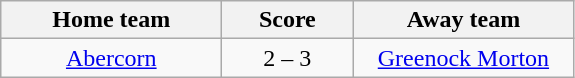<table class="wikitable" style="text-align: center">
<tr>
<th width=140>Home team</th>
<th width=80>Score</th>
<th width=140>Away team</th>
</tr>
<tr>
<td><a href='#'>Abercorn</a></td>
<td>2 – 3</td>
<td><a href='#'>Greenock Morton</a></td>
</tr>
</table>
